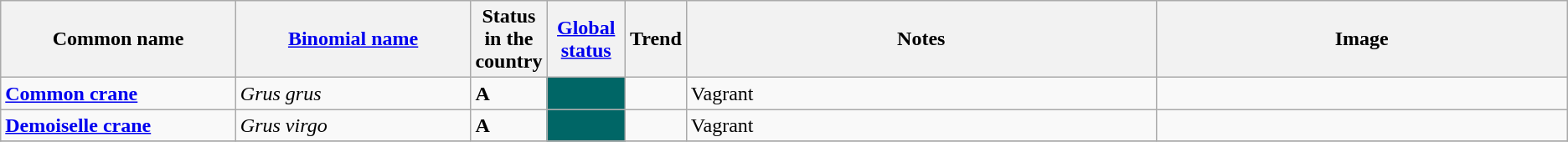<table class="wikitable sortable">
<tr>
<th width="15%">Common name</th>
<th width="15%"><a href='#'>Binomial name</a></th>
<th data-sort-type="number" width="1%">Status in the country</th>
<th width="5%"><a href='#'>Global status</a></th>
<th width="1%">Trend</th>
<th class="unsortable">Notes</th>
<th class="unsortable">Image</th>
</tr>
<tr>
<td><strong><a href='#'>Common crane</a></strong></td>
<td><em>Grus grus</em></td>
<td><strong>A</strong></td>
<td align=center style="background: #006666"></td>
<td align=center></td>
<td>Vagrant</td>
<td></td>
</tr>
<tr>
<td><strong><a href='#'>Demoiselle crane</a></strong></td>
<td><em>Grus virgo</em></td>
<td><strong>A</strong></td>
<td align=center style="background: #006666"></td>
<td align=center></td>
<td>Vagrant</td>
<td></td>
</tr>
<tr>
</tr>
</table>
